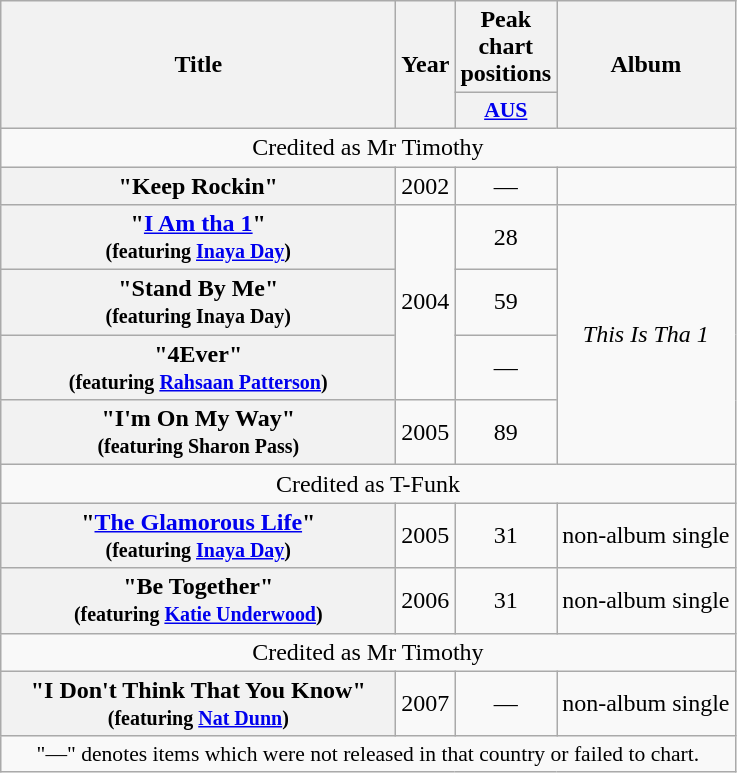<table class="wikitable plainrowheaders" style="text-align:center;" border="1">
<tr>
<th scope="col" rowspan="2" style="width:16em;">Title</th>
<th scope="col" rowspan="2">Year</th>
<th scope="col" colspan="1">Peak chart positions</th>
<th scope="col" rowspan="2">Album</th>
</tr>
<tr>
<th scope="col" style="width:3em;font-size:90%;"><a href='#'>AUS</a><br></th>
</tr>
<tr>
<td colspan=4>Credited as Mr Timothy</td>
</tr>
<tr>
<th scope="row">"Keep Rockin"</th>
<td>2002</td>
<td>—</td>
<td></td>
</tr>
<tr>
<th scope="row">"<a href='#'>I Am tha 1</a>" <br> <small>(featuring <a href='#'>Inaya Day</a>)</small></th>
<td rowspan="3">2004</td>
<td>28</td>
<td rowspan="4"><em>This Is Tha 1</em></td>
</tr>
<tr>
<th scope="row">"Stand By Me" <br> <small>(featuring Inaya Day)</small></th>
<td>59</td>
</tr>
<tr>
<th scope="row">"4Ever" <br> <small>(featuring <a href='#'>Rahsaan Patterson</a>)</small></th>
<td>—</td>
</tr>
<tr>
<th scope="row">"I'm On My Way" <br> <small>(featuring Sharon Pass)</small></th>
<td>2005</td>
<td>89</td>
</tr>
<tr>
<td colspan=4>Credited as T-Funk</td>
</tr>
<tr>
<th scope="row">"<a href='#'>The Glamorous Life</a>" <br> <small>(featuring <a href='#'>Inaya Day</a>)</small></th>
<td>2005</td>
<td>31</td>
<td>non-album single</td>
</tr>
<tr>
<th scope="row">"Be Together" <br> <small>(featuring <a href='#'>Katie Underwood</a>)</small></th>
<td>2006</td>
<td>31</td>
<td>non-album single</td>
</tr>
<tr>
<td colspan=4>Credited as Mr Timothy</td>
</tr>
<tr>
<th scope="row">"I Don't Think That You Know" <br> <small>(featuring <a href='#'>Nat Dunn</a>)</small></th>
<td>2007</td>
<td>—</td>
<td>non-album single</td>
</tr>
<tr>
<td colspan="8" style="font-size:90%">"—" denotes items which were not released in that country or failed to chart.</td>
</tr>
</table>
